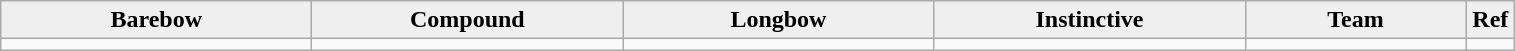<table class="wikitable">
<tr>
<th scope="col" ! width="200" style="background: #efefef;">Barebow</th>
<th scope="col" ! width="200" style="background: #efefef;">Compound</th>
<th scope="col" ! width="200" style="background: #efefef;">Longbow</th>
<th scope="col" ! width="200" style="background: #efefef;">Instinctive</th>
<th scope="col" ! width="140" style="background: #efefef;">Team</th>
<th scope="col" ! width="25" style="background: #efefef;">Ref</th>
</tr>
<tr>
<td></td>
<td></td>
<td></td>
<td></td>
<td></td>
<td></td>
</tr>
</table>
